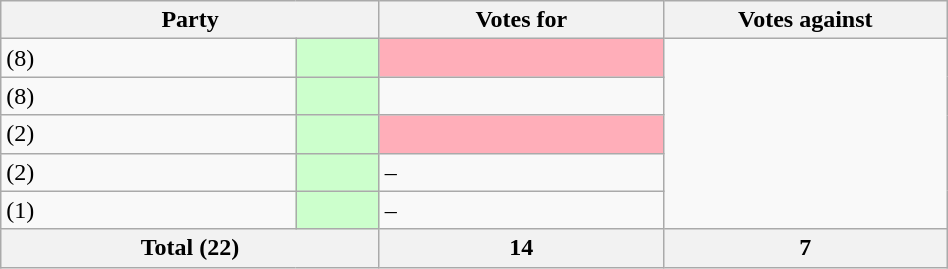<table class="wikitable"  style="float:left; width:50%;">
<tr>
<th style="width:20%;" colspan="2">Party</th>
<th style="width:15%;">Votes for</th>
<th style="width:15%;">Votes against</th>
</tr>
<tr>
<td> (8)</td>
<td style="background-color:#CCFFCC;"></td>
<td style="background-color:#FFAEB9;"></td>
</tr>
<tr>
<td> (8)</td>
<td style="background-color:#CCFFCC;"></td>
<td></td>
</tr>
<tr>
<td> (2)</td>
<td style="background-color:#CCFFCC;"></td>
<td style="background-color:#FFAEB9;"></td>
</tr>
<tr>
<td> (2)</td>
<td style="background-color:#CCFFCC;"></td>
<td>–</td>
</tr>
<tr>
<td> (1)</td>
<td style="background-color:#CCFFCC;"></td>
<td>–</td>
</tr>
<tr>
<th colspan=2>Total (22)</th>
<th>14</th>
<th>7</th>
</tr>
</table>
